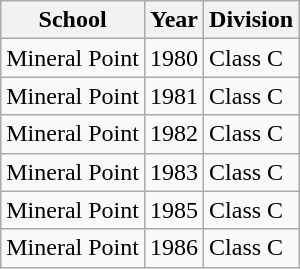<table class="wikitable">
<tr>
<th>School</th>
<th>Year</th>
<th>Division</th>
</tr>
<tr>
<td>Mineral Point</td>
<td>1980</td>
<td>Class C</td>
</tr>
<tr>
<td>Mineral Point</td>
<td>1981</td>
<td>Class C</td>
</tr>
<tr>
<td>Mineral Point</td>
<td>1982</td>
<td>Class C</td>
</tr>
<tr>
<td>Mineral Point</td>
<td>1983</td>
<td>Class C</td>
</tr>
<tr>
<td>Mineral Point</td>
<td>1985</td>
<td>Class C</td>
</tr>
<tr>
<td>Mineral Point</td>
<td>1986</td>
<td>Class C</td>
</tr>
</table>
